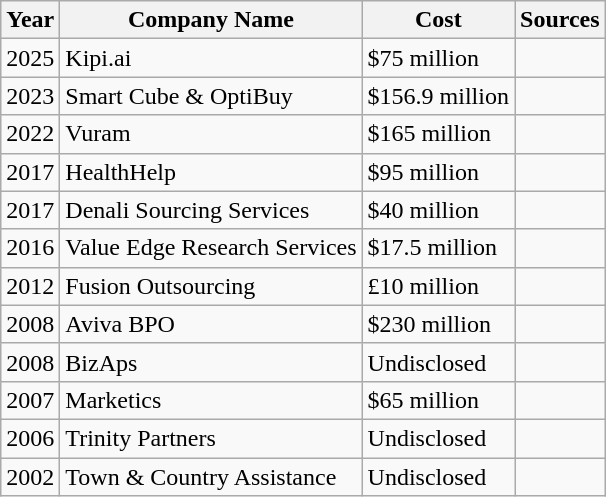<table class="wikitable sortable">
<tr>
<th data-sort-type="text">Year</th>
<th data-sort-type="date">Company Name</th>
<th data-sort-type="text">Cost</th>
<th>Sources</th>
</tr>
<tr>
<td>2025</td>
<td>Kipi.ai</td>
<td>$75 million</td>
<td></td>
</tr>
<tr>
<td>2023</td>
<td>Smart Cube & OptiBuy</td>
<td>$156.9 million</td>
<td></td>
</tr>
<tr>
<td>2022</td>
<td>Vuram</td>
<td>$165 million</td>
<td></td>
</tr>
<tr>
<td>2017</td>
<td>HealthHelp</td>
<td>$95 million</td>
<td></td>
</tr>
<tr>
<td>2017</td>
<td>Denali Sourcing Services</td>
<td>$40 million</td>
<td></td>
</tr>
<tr>
<td>2016</td>
<td>Value Edge Research Services</td>
<td>$17.5 million</td>
<td></td>
</tr>
<tr>
<td>2012</td>
<td>Fusion Outsourcing</td>
<td>£10 million</td>
<td></td>
</tr>
<tr>
<td>2008</td>
<td>Aviva BPO</td>
<td>$230 million</td>
<td></td>
</tr>
<tr>
<td>2008</td>
<td>BizAps</td>
<td>Undisclosed</td>
<td></td>
</tr>
<tr>
<td>2007</td>
<td>Marketics</td>
<td>$65 million</td>
<td></td>
</tr>
<tr>
<td>2006</td>
<td>Trinity Partners</td>
<td>Undisclosed</td>
<td></td>
</tr>
<tr>
<td>2002</td>
<td>Town & Country Assistance</td>
<td>Undisclosed</td>
<td></td>
</tr>
</table>
